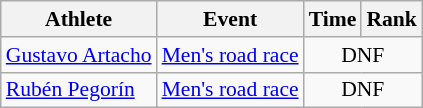<table class=wikitable style="font-size:90%">
<tr>
<th>Athlete</th>
<th>Event</th>
<th>Time</th>
<th>Rank</th>
</tr>
<tr>
<td><a href='#'>Gustavo Artacho</a></td>
<td><a href='#'>Men's road race</a></td>
<td align="center" colspan="2">DNF</td>
</tr>
<tr>
<td><a href='#'>Rubén Pegorín</a></td>
<td><a href='#'>Men's road race</a></td>
<td align="center" colspan="2">DNF</td>
</tr>
</table>
